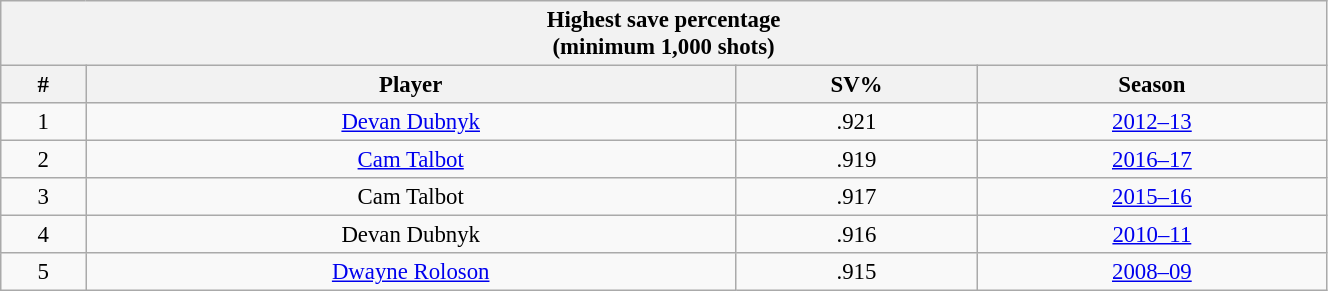<table class="wikitable" style="text-align: center; font-size: 95%" width="70%">
<tr>
<th colspan="4">Highest save percentage<br>(minimum 1,000 shots)</th>
</tr>
<tr>
<th>#</th>
<th>Player</th>
<th>SV%</th>
<th>Season</th>
</tr>
<tr>
<td>1</td>
<td><a href='#'>Devan Dubnyk</a></td>
<td>.921</td>
<td><a href='#'>2012–13</a></td>
</tr>
<tr>
<td>2</td>
<td><a href='#'>Cam Talbot</a></td>
<td>.919</td>
<td><a href='#'>2016–17</a></td>
</tr>
<tr>
<td>3</td>
<td>Cam Talbot</td>
<td>.917</td>
<td><a href='#'>2015–16</a></td>
</tr>
<tr>
<td>4</td>
<td>Devan Dubnyk</td>
<td>.916</td>
<td><a href='#'>2010–11</a></td>
</tr>
<tr>
<td>5</td>
<td><a href='#'>Dwayne Roloson</a></td>
<td>.915</td>
<td><a href='#'>2008–09</a></td>
</tr>
</table>
